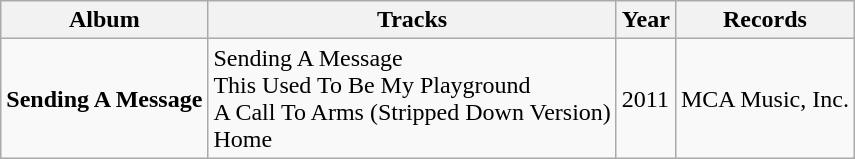<table class="wikitable">
<tr>
<th>Album</th>
<th>Tracks</th>
<th>Year</th>
<th>Records</th>
</tr>
<tr>
<td><strong>Sending A Message</strong></td>
<td>Sending A Message <br> This Used To Be My Playground <br> A Call To Arms (Stripped Down Version) <br> Home</td>
<td>2011</td>
<td>MCA Music, Inc.</td>
</tr>
</table>
